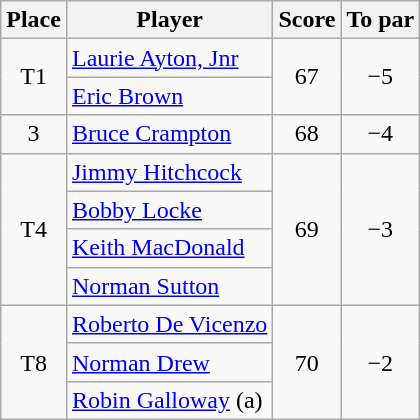<table class="wikitable">
<tr>
<th>Place</th>
<th>Player</th>
<th>Score</th>
<th>To par</th>
</tr>
<tr>
<td rowspan="2" align=center>T1</td>
<td> <a href='#'>Laurie Ayton, Jnr</a></td>
<td rowspan="2" align=center>67</td>
<td rowspan="2" align=center>−5</td>
</tr>
<tr>
<td> <a href='#'>Eric Brown</a></td>
</tr>
<tr>
<td align=center>3</td>
<td> <a href='#'>Bruce Crampton</a></td>
<td align=center>68</td>
<td align=center>−4</td>
</tr>
<tr>
<td rowspan="4" align=center>T4</td>
<td> <a href='#'>Jimmy Hitchcock</a></td>
<td rowspan="4" align=center>69</td>
<td rowspan="4" align=center>−3</td>
</tr>
<tr>
<td> <a href='#'>Bobby Locke</a></td>
</tr>
<tr>
<td> <a href='#'>Keith MacDonald</a></td>
</tr>
<tr>
<td> <a href='#'>Norman Sutton</a></td>
</tr>
<tr>
<td rowspan="3" align=center>T8</td>
<td> <a href='#'>Roberto De Vicenzo</a></td>
<td rowspan="3" align=center>70</td>
<td rowspan="3" align=center>−2</td>
</tr>
<tr>
<td> <a href='#'>Norman Drew</a></td>
</tr>
<tr>
<td> <a href='#'>Robin Galloway</a> (a)</td>
</tr>
</table>
